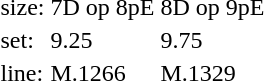<table style="margin-left:40px;">
<tr>
<td>size:</td>
<td>7D op 8pE</td>
<td>8D op 9pE</td>
</tr>
<tr>
<td>set:</td>
<td>9.25</td>
<td>9.75</td>
</tr>
<tr>
<td>line:</td>
<td>M.1266</td>
<td>M.1329</td>
</tr>
</table>
